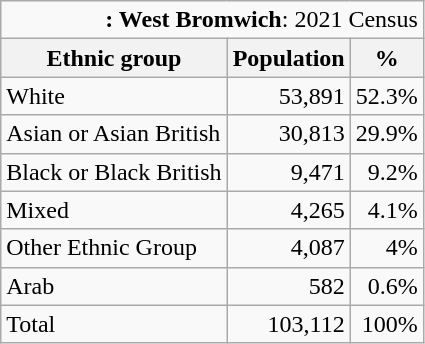<table class="wikitable">
<tr>
<td colspan="14" style="text-align:right;"><strong>: West Bromwich</strong>: 2021 Census</td>
</tr>
<tr>
<th>Ethnic group</th>
<th>Population</th>
<th>%</th>
</tr>
<tr>
<td>White</td>
<td style="text-align:right;">53,891</td>
<td style="text-align:right;">52.3%</td>
</tr>
<tr>
<td>Asian or Asian British</td>
<td style="text-align:right;">30,813</td>
<td style="text-align:right;">29.9%</td>
</tr>
<tr>
<td>Black or Black British</td>
<td style="text-align:right;">9,471</td>
<td style="text-align:right;">9.2%</td>
</tr>
<tr>
<td>Mixed</td>
<td style="text-align:right;">4,265</td>
<td style="text-align:right;">4.1%</td>
</tr>
<tr>
<td>Other Ethnic Group</td>
<td style="text-align:right;">4,087</td>
<td style="text-align:right;">4%</td>
</tr>
<tr>
<td>Arab</td>
<td style="text-align:right;">582</td>
<td style="text-align:right;">0.6%</td>
</tr>
<tr>
<td>Total</td>
<td style="text-align:right;">103,112</td>
<td style="text-align:right;">100%</td>
</tr>
</table>
